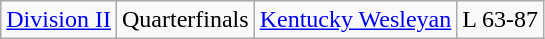<table class="wikitable">
<tr>
<td rowspan="1"><a href='#'>Division II</a></td>
<td>Quarterfinals</td>
<td><a href='#'>Kentucky Wesleyan</a></td>
<td>L 63-87</td>
</tr>
</table>
